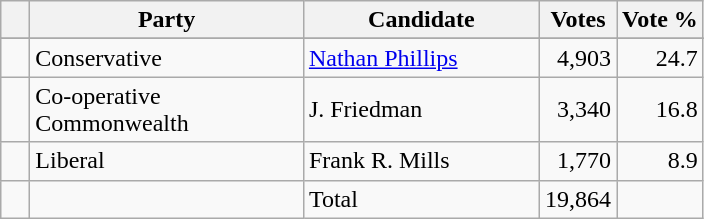<table class="wikitable">
<tr>
<th></th>
<th scope="col" width="175">Party</th>
<th scope="col" width="150">Candidate</th>
<th>Votes</th>
<th>Vote %</th>
</tr>
<tr>
</tr>
<tr>
<td>   </td>
<td>Conservative</td>
<td><a href='#'>Nathan Phillips</a></td>
<td align=right>4,903</td>
<td align=right>24.7</td>
</tr>
<tr>
<td>   </td>
<td>Co-operative Commonwealth</td>
<td>J. Friedman</td>
<td align=right>3,340</td>
<td align=right>16.8</td>
</tr>
<tr>
<td>   </td>
<td>Liberal</td>
<td>Frank R. Mills</td>
<td align=right>1,770</td>
<td align=right>8.9</td>
</tr>
<tr>
<td></td>
<td></td>
<td>Total</td>
<td align=right>19,864</td>
<td></td>
</tr>
</table>
